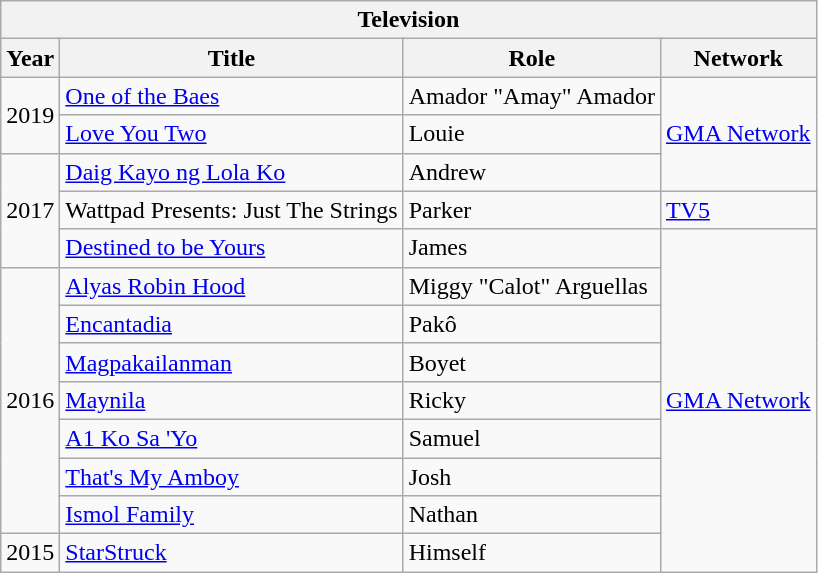<table class="wikitable">
<tr>
<th colspan="5">Television</th>
</tr>
<tr>
<th>Year</th>
<th>Title</th>
<th>Role</th>
<th>Network</th>
</tr>
<tr>
<td rowspan="2">2019</td>
<td><a href='#'>One of the Baes</a></td>
<td>Amador "Amay" Amador</td>
<td rowspan="3"><a href='#'>GMA Network</a></td>
</tr>
<tr>
<td><a href='#'>Love You Two</a></td>
<td>Louie</td>
</tr>
<tr>
<td rowspan="3">2017</td>
<td><a href='#'>Daig Kayo ng Lola Ko</a></td>
<td>Andrew</td>
</tr>
<tr>
<td>Wattpad Presents: Just The Strings</td>
<td>Parker</td>
<td><a href='#'>TV5</a></td>
</tr>
<tr>
<td><a href='#'>Destined to be Yours</a></td>
<td>James</td>
<td rowspan="9"><a href='#'>GMA Network</a></td>
</tr>
<tr>
<td rowspan="7">2016</td>
<td><a href='#'>Alyas Robin Hood</a></td>
<td>Miggy "Calot" Arguellas</td>
</tr>
<tr>
<td><a href='#'> Encantadia</a></td>
<td>Pakô</td>
</tr>
<tr>
<td><a href='#'>Magpakailanman</a></td>
<td>Boyet</td>
</tr>
<tr>
<td><a href='#'>Maynila</a></td>
<td>Ricky</td>
</tr>
<tr>
<td><a href='#'>A1 Ko Sa 'Yo</a></td>
<td>Samuel</td>
</tr>
<tr>
<td><a href='#'>That's My Amboy</a></td>
<td>Josh</td>
</tr>
<tr>
<td><a href='#'>Ismol Family</a></td>
<td>Nathan</td>
</tr>
<tr>
<td>2015</td>
<td><a href='#'> StarStruck</a></td>
<td>Himself</td>
</tr>
</table>
